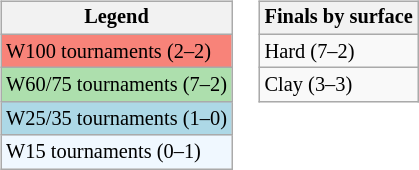<table>
<tr valign=top>
<td><br><table class=wikitable style="font-size:85%">
<tr>
<th>Legend</th>
</tr>
<tr style="background:#f88379;">
<td>W100 tournaments (2–2)</td>
</tr>
<tr style="background:#addfad;">
<td>W60/75 tournaments (7–2)</td>
</tr>
<tr style="background:lightblue;">
<td>W25/35 tournaments (1–0)</td>
</tr>
<tr style="background:#f0f8ff;">
<td>W15 tournaments (0–1)</td>
</tr>
</table>
</td>
<td><br><table class="wikitable" style="font-size:85%;">
<tr>
<th>Finals by surface</th>
</tr>
<tr>
<td>Hard (7–2)</td>
</tr>
<tr>
<td>Clay (3–3)</td>
</tr>
</table>
</td>
</tr>
</table>
